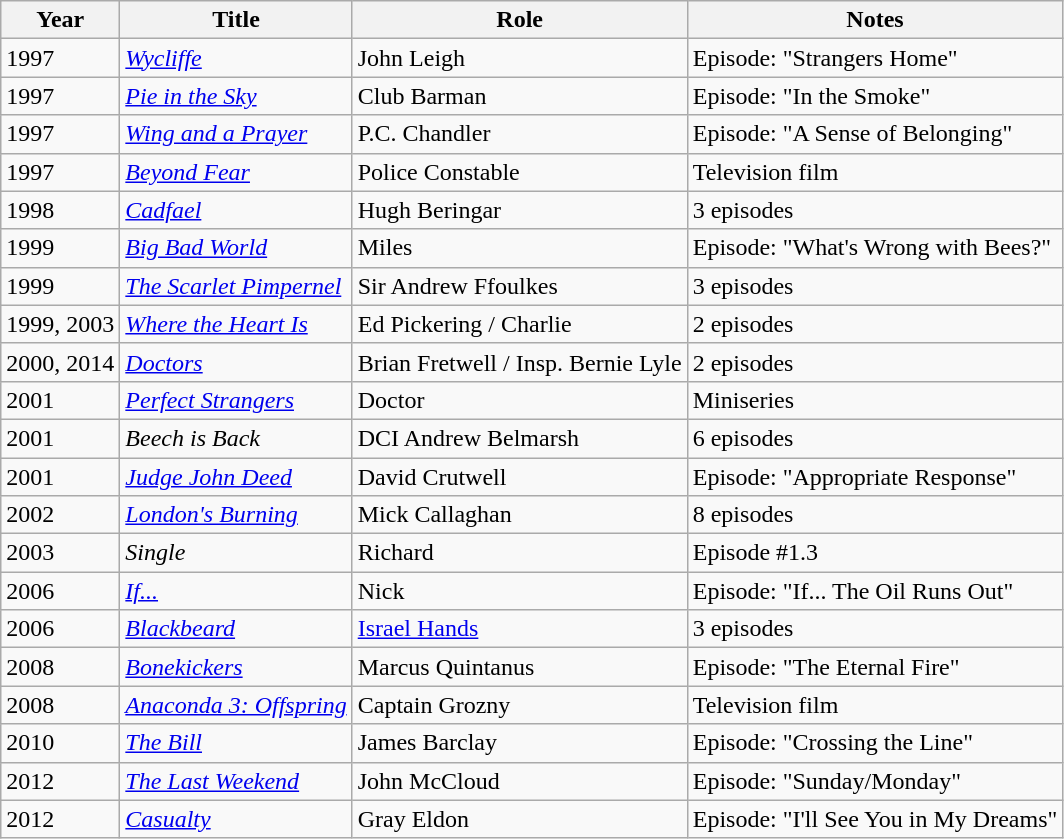<table class="wikitable sortable">
<tr>
<th>Year</th>
<th>Title</th>
<th>Role</th>
<th>Notes</th>
</tr>
<tr>
<td>1997</td>
<td><a href='#'><em>Wycliffe</em></a></td>
<td>John Leigh</td>
<td>Episode: "Strangers Home"</td>
</tr>
<tr>
<td>1997</td>
<td><a href='#'><em>Pie in the Sky</em></a></td>
<td>Club Barman</td>
<td>Episode: "In the Smoke"</td>
</tr>
<tr>
<td>1997</td>
<td><a href='#'><em>Wing and a Prayer</em></a></td>
<td>P.C. Chandler</td>
<td>Episode: "A Sense of Belonging"</td>
</tr>
<tr>
<td>1997</td>
<td><a href='#'><em>Beyond Fear</em></a></td>
<td>Police Constable</td>
<td>Television film</td>
</tr>
<tr>
<td>1998</td>
<td><a href='#'><em>Cadfael</em></a></td>
<td>Hugh Beringar</td>
<td>3 episodes</td>
</tr>
<tr>
<td>1999</td>
<td><a href='#'><em>Big Bad World</em></a></td>
<td>Miles</td>
<td>Episode: "What's Wrong with Bees?"</td>
</tr>
<tr>
<td>1999</td>
<td><a href='#'><em>The Scarlet Pimpernel</em></a></td>
<td>Sir Andrew Ffoulkes</td>
<td>3 episodes</td>
</tr>
<tr>
<td>1999, 2003</td>
<td><a href='#'><em>Where the Heart Is</em></a></td>
<td>Ed Pickering / Charlie</td>
<td>2 episodes</td>
</tr>
<tr>
<td>2000, 2014</td>
<td><a href='#'><em>Doctors</em></a></td>
<td>Brian Fretwell / Insp. Bernie Lyle</td>
<td>2 episodes</td>
</tr>
<tr>
<td>2001</td>
<td><a href='#'><em>Perfect Strangers</em></a></td>
<td>Doctor</td>
<td>Miniseries</td>
</tr>
<tr>
<td>2001</td>
<td><em>Beech is Back</em></td>
<td>DCI Andrew Belmarsh</td>
<td>6 episodes</td>
</tr>
<tr>
<td>2001</td>
<td><em><a href='#'>Judge John Deed</a></em></td>
<td>David Crutwell</td>
<td>Episode: "Appropriate Response"</td>
</tr>
<tr>
<td>2002</td>
<td><a href='#'><em>London's Burning</em></a></td>
<td>Mick Callaghan</td>
<td>8 episodes</td>
</tr>
<tr>
<td>2003</td>
<td><em>Single</em></td>
<td>Richard</td>
<td>Episode #1.3</td>
</tr>
<tr>
<td>2006</td>
<td><a href='#'><em>If...</em></a></td>
<td>Nick</td>
<td>Episode: "If... The Oil Runs Out"</td>
</tr>
<tr>
<td>2006</td>
<td><a href='#'><em>Blackbeard</em></a></td>
<td><a href='#'>Israel Hands</a></td>
<td>3 episodes</td>
</tr>
<tr>
<td>2008</td>
<td><em><a href='#'>Bonekickers</a></em></td>
<td>Marcus Quintanus</td>
<td>Episode: "The Eternal Fire"</td>
</tr>
<tr>
<td>2008</td>
<td><em><a href='#'>Anaconda 3: Offspring</a></em></td>
<td>Captain Grozny</td>
<td>Television film</td>
</tr>
<tr>
<td>2010</td>
<td><em><a href='#'>The Bill</a></em></td>
<td>James Barclay</td>
<td>Episode: "Crossing the Line"</td>
</tr>
<tr>
<td>2012</td>
<td><a href='#'><em>The Last Weekend</em></a></td>
<td>John McCloud</td>
<td>Episode: "Sunday/Monday"</td>
</tr>
<tr>
<td>2012</td>
<td><a href='#'><em>Casualty</em></a></td>
<td>Gray Eldon</td>
<td>Episode: "I'll See You in My Dreams"</td>
</tr>
</table>
